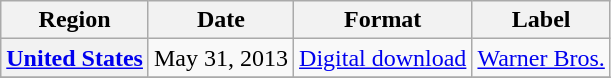<table class="wikitable plainrowheaders">
<tr>
<th scope="col">Region</th>
<th scope="col">Date</th>
<th scope="col">Format</th>
<th scope="col">Label</th>
</tr>
<tr>
<th scope="row"><a href='#'>United States</a></th>
<td>May 31, 2013</td>
<td><a href='#'>Digital download</a></td>
<td><a href='#'>Warner Bros.</a></td>
</tr>
<tr>
</tr>
</table>
